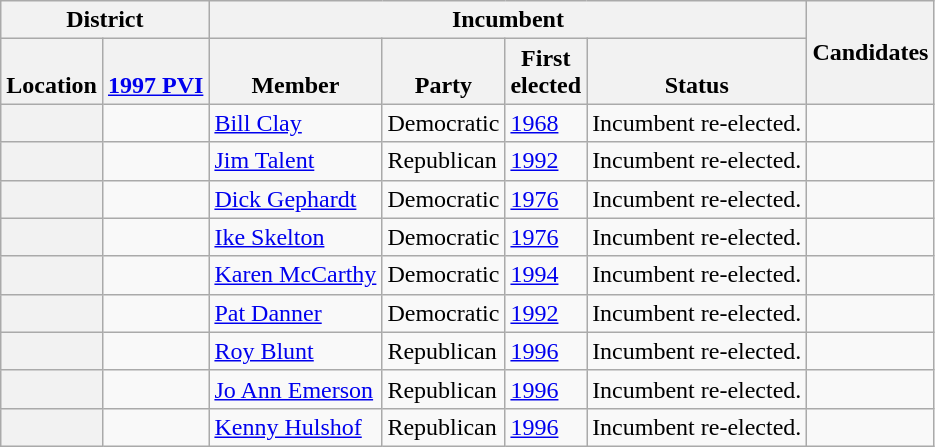<table class="wikitable sortable">
<tr>
<th colspan=2>District</th>
<th colspan=4>Incumbent</th>
<th rowspan=2 class="unsortable">Candidates</th>
</tr>
<tr valign=bottom>
<th>Location</th>
<th><a href='#'>1997 PVI</a></th>
<th>Member</th>
<th>Party</th>
<th>First<br>elected</th>
<th>Status</th>
</tr>
<tr>
<th></th>
<td></td>
<td><a href='#'>Bill Clay</a></td>
<td>Democratic</td>
<td><a href='#'>1968</a></td>
<td>Incumbent re-elected.</td>
<td nowrap></td>
</tr>
<tr>
<th></th>
<td></td>
<td><a href='#'>Jim Talent</a></td>
<td>Republican</td>
<td><a href='#'>1992</a></td>
<td>Incumbent re-elected.</td>
<td nowrap></td>
</tr>
<tr>
<th></th>
<td></td>
<td><a href='#'>Dick Gephardt</a></td>
<td>Democratic</td>
<td><a href='#'>1976</a></td>
<td>Incumbent re-elected.</td>
<td nowrap></td>
</tr>
<tr>
<th></th>
<td></td>
<td><a href='#'>Ike Skelton</a></td>
<td>Democratic</td>
<td><a href='#'>1976</a></td>
<td>Incumbent re-elected.</td>
<td nowrap></td>
</tr>
<tr>
<th></th>
<td></td>
<td><a href='#'>Karen McCarthy</a></td>
<td>Democratic</td>
<td><a href='#'>1994</a></td>
<td>Incumbent re-elected.</td>
<td nowrap></td>
</tr>
<tr>
<th></th>
<td></td>
<td><a href='#'>Pat Danner</a></td>
<td>Democratic</td>
<td><a href='#'>1992</a></td>
<td>Incumbent re-elected.</td>
<td nowrap></td>
</tr>
<tr>
<th></th>
<td></td>
<td><a href='#'>Roy Blunt</a></td>
<td>Republican</td>
<td><a href='#'>1996</a></td>
<td>Incumbent re-elected.</td>
<td nowrap></td>
</tr>
<tr>
<th></th>
<td></td>
<td><a href='#'>Jo Ann Emerson</a></td>
<td>Republican</td>
<td><a href='#'>1996</a></td>
<td>Incumbent re-elected.</td>
<td nowrap></td>
</tr>
<tr>
<th></th>
<td></td>
<td><a href='#'>Kenny Hulshof</a></td>
<td>Republican</td>
<td><a href='#'>1996</a></td>
<td>Incumbent re-elected.</td>
<td nowrap></td>
</tr>
</table>
